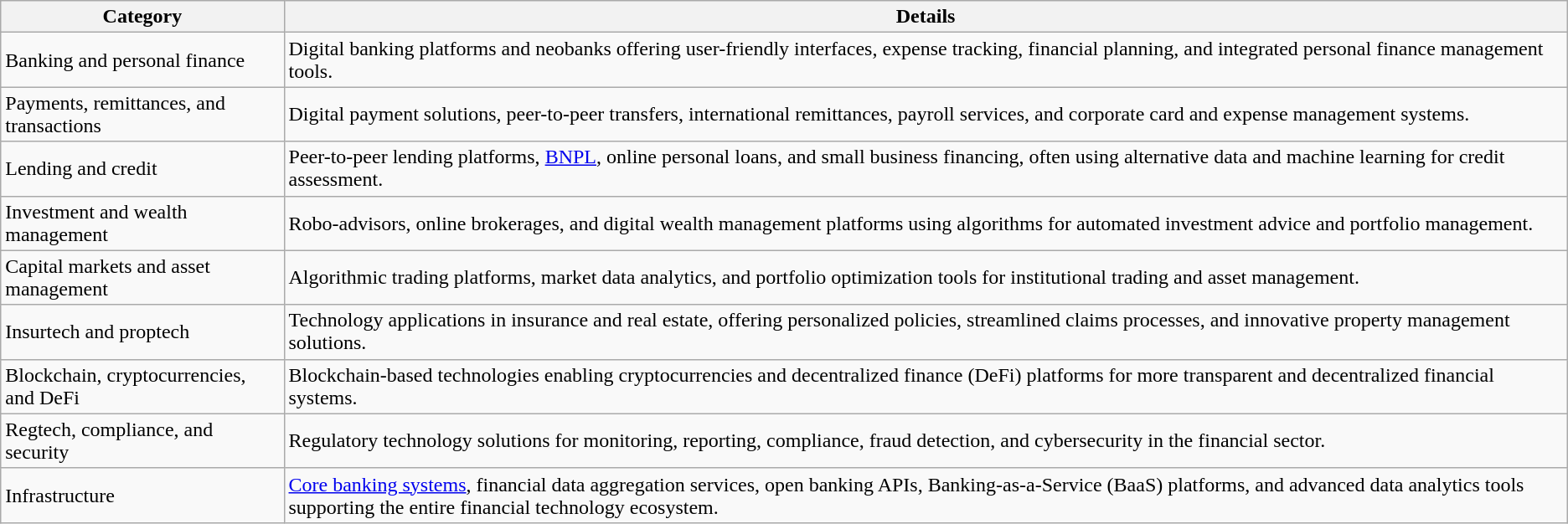<table class="wikitable">
<tr>
<th>Category</th>
<th>Details</th>
</tr>
<tr>
<td>Banking and personal finance</td>
<td>Digital banking platforms and neobanks offering user-friendly interfaces, expense tracking, financial planning, and integrated personal finance management tools.</td>
</tr>
<tr>
<td>Payments, remittances, and transactions</td>
<td>Digital payment solutions, peer-to-peer transfers, international remittances, payroll services, and corporate card and expense management systems.</td>
</tr>
<tr>
<td>Lending and credit</td>
<td>Peer-to-peer lending platforms, <a href='#'>BNPL</a>, online personal loans, and small business financing, often using alternative data and machine learning for credit assessment.</td>
</tr>
<tr>
<td>Investment and wealth management</td>
<td>Robo-advisors, online brokerages, and digital wealth management platforms using algorithms for automated investment advice and portfolio management.</td>
</tr>
<tr>
<td>Capital markets and asset management</td>
<td>Algorithmic trading platforms, market data analytics, and portfolio optimization tools for institutional trading and asset management.</td>
</tr>
<tr>
<td>Insurtech and proptech</td>
<td>Technology applications in insurance and real estate, offering personalized policies, streamlined claims processes, and innovative property management solutions.</td>
</tr>
<tr>
<td>Blockchain, cryptocurrencies, and DeFi</td>
<td>Blockchain-based technologies enabling cryptocurrencies and decentralized finance (DeFi) platforms for more transparent and decentralized financial systems.</td>
</tr>
<tr>
<td>Regtech, compliance, and security</td>
<td>Regulatory technology solutions for monitoring, reporting, compliance, fraud detection, and cybersecurity in the financial sector.</td>
</tr>
<tr>
<td>Infrastructure</td>
<td><a href='#'>Core banking systems</a>, financial data aggregation services, open banking APIs, Banking-as-a-Service (BaaS) platforms, and advanced data analytics tools supporting the entire financial technology ecosystem.</td>
</tr>
</table>
